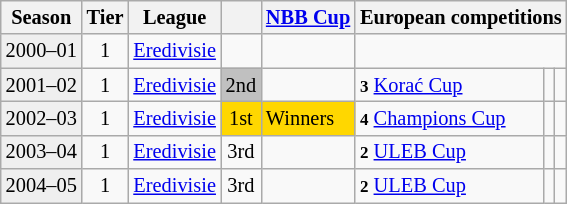<table class="wikitable" style="font-size:85%">
<tr bgcolor=>
<th>Season</th>
<th>Tier</th>
<th>League</th>
<th></th>
<th><a href='#'>NBB Cup</a></th>
<th colspan=3>European competitions</th>
</tr>
<tr>
<td style="background:#efefef;">2000–01</td>
<td align="center">1</td>
<td><a href='#'>Eredivisie</a></td>
<td style="background:" align="center"></td>
<td></td>
<td colspan=3></td>
</tr>
<tr>
<td style="background:#efefef;">2001–02</td>
<td align="center">1</td>
<td><a href='#'>Eredivisie</a></td>
<td style="background:silver" align="center">2nd</td>
<td></td>
<td><small><strong>3</strong></small> <a href='#'>Korać Cup</a></td>
<td></td>
<td></td>
</tr>
<tr>
<td style="background:#efefef;">2002–03</td>
<td align="center">1</td>
<td><a href='#'>Eredivisie</a></td>
<td style="background:gold" align="center">1st</td>
<td bgcolor=gold>Winners</td>
<td><small><strong>4</strong></small> <a href='#'>Champions Cup</a></td>
<td></td>
<td></td>
</tr>
<tr>
<td style="background:#efefef;">2003–04</td>
<td align="center">1</td>
<td><a href='#'>Eredivisie</a></td>
<td align="center">3rd</td>
<td></td>
<td><small><strong>2</strong></small> <a href='#'>ULEB Cup</a></td>
<td></td>
<td></td>
</tr>
<tr>
<td style="background:#efefef;">2004–05</td>
<td align="center">1</td>
<td><a href='#'>Eredivisie</a></td>
<td align="center">3rd</td>
<td></td>
<td><small><strong>2</strong></small> <a href='#'>ULEB Cup</a></td>
<td></td>
<td></td>
</tr>
</table>
